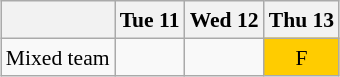<table class="wikitable" style="margin:0.5em auto; font-size:90%; line-height:1.25em; text-align:center;">
<tr>
<th></th>
<th>Tue 11</th>
<th>Wed 12</th>
<th>Thu 13</th>
</tr>
<tr>
<td align=left>Mixed team</td>
<td></td>
<td></td>
<td style="background-color:#FFCC00;">F</td>
</tr>
</table>
